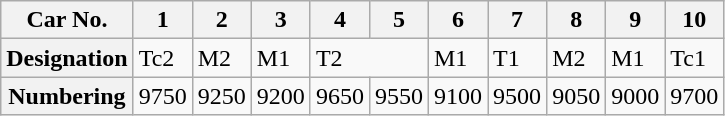<table class="wikitable">
<tr>
<th>Car No.</th>
<th>1</th>
<th>2</th>
<th>3</th>
<th>4</th>
<th>5</th>
<th>6</th>
<th>7</th>
<th>8</th>
<th>9</th>
<th>10</th>
</tr>
<tr>
<th>Designation</th>
<td>Tc2</td>
<td>M2</td>
<td>M1</td>
<td colspan="2">T2</td>
<td>M1</td>
<td>T1</td>
<td>M2</td>
<td>M1</td>
<td>Tc1</td>
</tr>
<tr>
<th>Numbering</th>
<td>9750</td>
<td>9250</td>
<td>9200</td>
<td>9650</td>
<td>9550</td>
<td>9100</td>
<td>9500</td>
<td>9050</td>
<td>9000</td>
<td>9700</td>
</tr>
</table>
